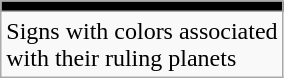<table class="wikitable floatright">
<tr>
<th style="background: black;"></th>
</tr>
<tr>
<td>Signs with colors associated <br>with their ruling planets</td>
</tr>
</table>
